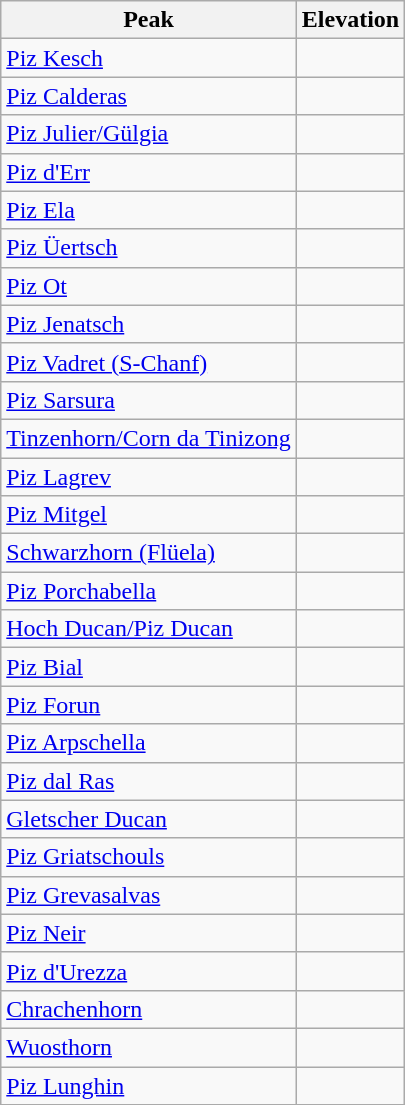<table class="wikitable sortable">
<tr>
<th>Peak</th>
<th>Elevation</th>
</tr>
<tr>
<td><a href='#'>Piz Kesch</a></td>
<td></td>
</tr>
<tr>
<td><a href='#'>Piz Calderas</a></td>
<td></td>
</tr>
<tr>
<td><a href='#'>Piz Julier/Gülgia</a></td>
<td></td>
</tr>
<tr>
<td><a href='#'>Piz d'Err</a></td>
<td></td>
</tr>
<tr>
<td><a href='#'>Piz Ela</a></td>
<td></td>
</tr>
<tr>
<td><a href='#'>Piz Üertsch</a></td>
<td></td>
</tr>
<tr>
<td><a href='#'>Piz Ot</a></td>
<td></td>
</tr>
<tr>
<td><a href='#'>Piz Jenatsch</a></td>
<td></td>
</tr>
<tr>
<td><a href='#'>Piz Vadret (S-Chanf)</a></td>
<td></td>
</tr>
<tr>
<td><a href='#'>Piz Sarsura</a></td>
<td></td>
</tr>
<tr>
<td><a href='#'>Tinzenhorn/Corn da Tinizong</a></td>
<td></td>
</tr>
<tr>
<td><a href='#'>Piz Lagrev</a></td>
<td></td>
</tr>
<tr>
<td><a href='#'>Piz Mitgel</a></td>
<td></td>
</tr>
<tr>
<td><a href='#'>Schwarzhorn (Flüela)</a></td>
<td></td>
</tr>
<tr>
<td><a href='#'>Piz Porchabella</a></td>
<td></td>
</tr>
<tr>
<td><a href='#'>Hoch Ducan/Piz Ducan</a></td>
<td></td>
</tr>
<tr>
<td><a href='#'>Piz Bial</a></td>
<td></td>
</tr>
<tr>
<td><a href='#'>Piz Forun</a></td>
<td></td>
</tr>
<tr>
<td><a href='#'>Piz Arpschella</a></td>
<td></td>
</tr>
<tr>
<td><a href='#'>Piz dal Ras</a></td>
<td></td>
</tr>
<tr>
<td><a href='#'>Gletscher Ducan</a></td>
<td></td>
</tr>
<tr>
<td><a href='#'>Piz Griatschouls</a></td>
<td></td>
</tr>
<tr>
<td><a href='#'>Piz Grevasalvas</a></td>
<td></td>
</tr>
<tr>
<td><a href='#'>Piz Neir</a></td>
<td></td>
</tr>
<tr>
<td><a href='#'>Piz d'Urezza</a></td>
<td></td>
</tr>
<tr>
<td><a href='#'>Chrachenhorn</a></td>
<td></td>
</tr>
<tr>
<td><a href='#'>Wuosthorn</a></td>
<td></td>
</tr>
<tr>
<td><a href='#'>Piz Lunghin</a></td>
<td></td>
</tr>
<tr>
</tr>
</table>
